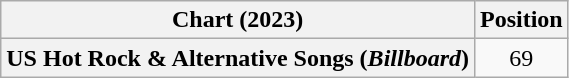<table class="wikitable plainrowheaders" style="text-align: center">
<tr>
<th scope="col">Chart (2023)</th>
<th scope="col">Position</th>
</tr>
<tr>
<th scope="row">US Hot Rock & Alternative Songs (<em>Billboard</em>)</th>
<td>69</td>
</tr>
</table>
